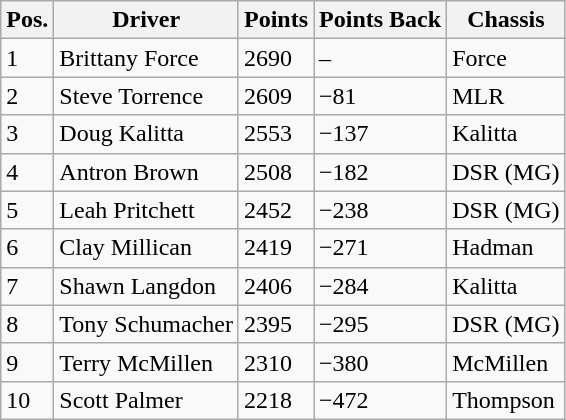<table class="wikitable">
<tr>
<th>Pos.</th>
<th>Driver</th>
<th>Points</th>
<th>Points Back</th>
<th>Chassis</th>
</tr>
<tr>
<td>1</td>
<td>Brittany Force</td>
<td>2690</td>
<td>–</td>
<td>Force</td>
</tr>
<tr>
<td>2</td>
<td>Steve Torrence</td>
<td>2609</td>
<td>−81</td>
<td>MLR</td>
</tr>
<tr>
<td>3</td>
<td>Doug Kalitta</td>
<td>2553</td>
<td>−137</td>
<td>Kalitta</td>
</tr>
<tr>
<td>4</td>
<td>Antron Brown</td>
<td>2508</td>
<td>−182</td>
<td>DSR (MG)</td>
</tr>
<tr>
<td>5</td>
<td>Leah Pritchett</td>
<td>2452</td>
<td>−238</td>
<td>DSR (MG)</td>
</tr>
<tr>
<td>6</td>
<td>Clay Millican</td>
<td>2419</td>
<td>−271</td>
<td>Hadman</td>
</tr>
<tr>
<td>7</td>
<td>Shawn Langdon</td>
<td>2406</td>
<td>−284</td>
<td>Kalitta</td>
</tr>
<tr>
<td>8</td>
<td>Tony Schumacher</td>
<td>2395</td>
<td>−295</td>
<td>DSR (MG)</td>
</tr>
<tr>
<td>9</td>
<td>Terry McMillen</td>
<td>2310</td>
<td>−380</td>
<td>McMillen</td>
</tr>
<tr>
<td>10</td>
<td>Scott Palmer</td>
<td>2218</td>
<td>−472</td>
<td>Thompson</td>
</tr>
</table>
